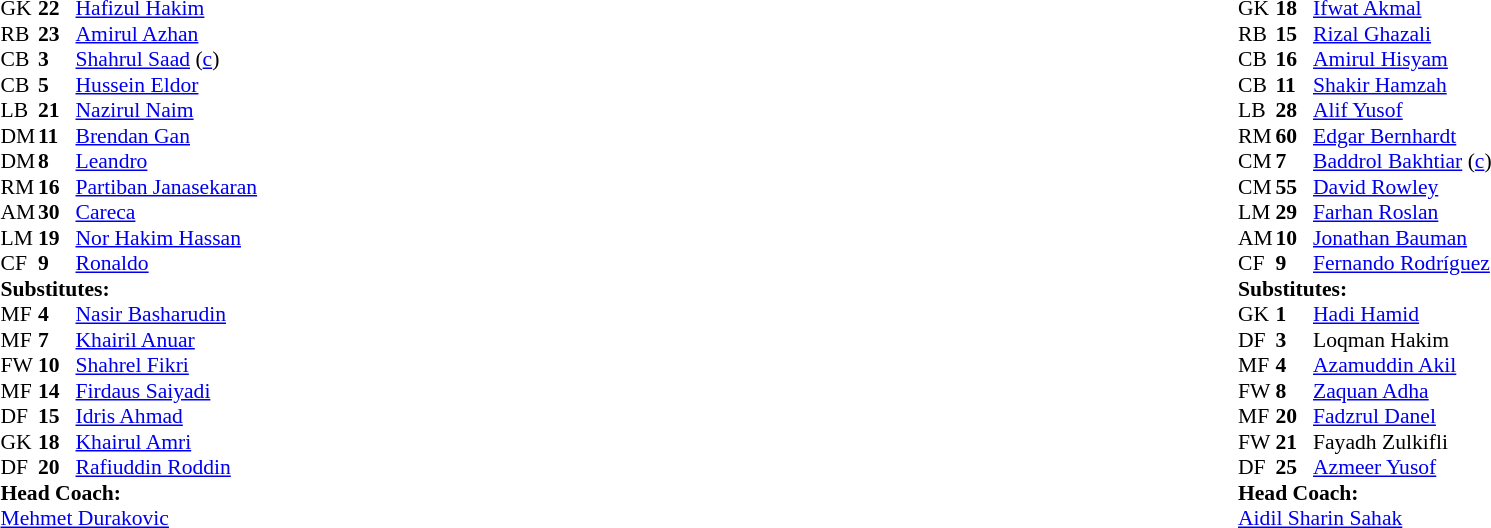<table width="100%">
<tr>
<td valign="top" width="40%"><br><table style="font-size:90%" cellspacing="0" cellpadding="0">
<tr>
<th width=25></th>
<th width=25></th>
</tr>
<tr>
<td>GK</td>
<td><strong>22</strong></td>
<td> <a href='#'>Hafizul Hakim</a></td>
</tr>
<tr>
<td>RB</td>
<td><strong>23</strong></td>
<td> <a href='#'>Amirul Azhan</a></td>
<td></td>
</tr>
<tr>
<td>CB</td>
<td><strong>3</strong></td>
<td> <a href='#'>Shahrul Saad</a> (<a href='#'>c</a>)</td>
</tr>
<tr>
<td>CB</td>
<td><strong>5</strong></td>
<td> <a href='#'>Hussein Eldor</a></td>
</tr>
<tr>
<td>LB</td>
<td><strong>21</strong></td>
<td> <a href='#'>Nazirul Naim</a></td>
<td></td>
<td></td>
</tr>
<tr>
<td>DM</td>
<td><strong>11</strong></td>
<td> <a href='#'>Brendan Gan</a></td>
</tr>
<tr>
<td>DM</td>
<td><strong>8</strong></td>
<td> <a href='#'>Leandro</a></td>
<td></td>
</tr>
<tr>
<td>RM</td>
<td><strong>16</strong></td>
<td> <a href='#'>Partiban Janasekaran</a></td>
</tr>
<tr>
<td>AM</td>
<td><strong>30</strong></td>
<td> <a href='#'>Careca</a></td>
<td></td>
<td></td>
</tr>
<tr>
<td>LM</td>
<td><strong>19</strong></td>
<td> <a href='#'>Nor Hakim Hassan</a></td>
<td></td>
<td></td>
</tr>
<tr>
<td>CF</td>
<td><strong>9</strong></td>
<td> <a href='#'>Ronaldo</a></td>
</tr>
<tr>
<td colspan=3><strong>Substitutes:</strong></td>
</tr>
<tr>
<td>MF</td>
<td><strong>4</strong></td>
<td> <a href='#'>Nasir Basharudin</a></td>
</tr>
<tr>
<td>MF</td>
<td><strong>7</strong></td>
<td> <a href='#'>Khairil Anuar</a></td>
</tr>
<tr>
<td>FW</td>
<td><strong>10</strong></td>
<td> <a href='#'>Shahrel Fikri</a></td>
<td></td>
<td></td>
</tr>
<tr>
<td>MF</td>
<td><strong>14</strong></td>
<td> <a href='#'>Firdaus Saiyadi</a></td>
<td></td>
<td></td>
</tr>
<tr>
<td>DF</td>
<td><strong>15</strong></td>
<td> <a href='#'>Idris Ahmad</a></td>
<td></td>
<td></td>
</tr>
<tr>
<td>GK</td>
<td><strong>18</strong></td>
<td> <a href='#'>Khairul Amri</a></td>
</tr>
<tr>
<td>DF</td>
<td><strong>20</strong></td>
<td> <a href='#'>Rafiuddin Roddin</a></td>
</tr>
<tr>
<td colspan=3><strong>Head Coach:</strong></td>
</tr>
<tr>
<td colspan=4> <a href='#'>Mehmet Durakovic</a></td>
</tr>
</table>
</td>
<td valign="top" width="50%"><br><table style="font-size:90%;margin:auto" cellspacing="0" cellpadding="0">
<tr>
<th width=25></th>
<th width=25></th>
</tr>
<tr>
<td>GK</td>
<td><strong>18</strong></td>
<td> <a href='#'>Ifwat Akmal</a></td>
</tr>
<tr>
<td>RB</td>
<td><strong>15</strong></td>
<td> <a href='#'>Rizal Ghazali</a></td>
</tr>
<tr>
<td>CB</td>
<td><strong>16</strong></td>
<td> <a href='#'>Amirul Hisyam</a></td>
</tr>
<tr>
<td>CB</td>
<td><strong>11</strong></td>
<td> <a href='#'>Shakir Hamzah</a></td>
</tr>
<tr>
<td>LB</td>
<td><strong>28</strong></td>
<td> <a href='#'>Alif Yusof</a></td>
</tr>
<tr>
<td>RM</td>
<td><strong>60</strong></td>
<td> <a href='#'>Edgar Bernhardt</a></td>
<td></td>
<td></td>
</tr>
<tr>
<td>CM</td>
<td><strong>7</strong></td>
<td> <a href='#'>Baddrol Bakhtiar</a> (<a href='#'>c</a>)</td>
<td></td>
</tr>
<tr>
<td>CM</td>
<td><strong>55</strong></td>
<td> <a href='#'>David Rowley</a></td>
<td></td>
<td></td>
</tr>
<tr>
<td>LM</td>
<td><strong>29</strong></td>
<td> <a href='#'>Farhan Roslan</a></td>
<td></td>
<td></td>
</tr>
<tr>
<td>AM</td>
<td><strong>10</strong></td>
<td> <a href='#'>Jonathan Bauman</a></td>
<td></td>
</tr>
<tr>
<td>CF</td>
<td><strong>9</strong></td>
<td> <a href='#'>Fernando Rodríguez</a></td>
</tr>
<tr>
<td colspan=3><strong>Substitutes:</strong></td>
</tr>
<tr>
<td>GK</td>
<td><strong>1</strong></td>
<td> <a href='#'>Hadi Hamid</a></td>
</tr>
<tr>
<td>DF</td>
<td><strong>3</strong></td>
<td> Loqman Hakim</td>
</tr>
<tr>
<td>MF</td>
<td><strong>4</strong></td>
<td> <a href='#'>Azamuddin Akil</a></td>
<td></td>
<td></td>
</tr>
<tr>
<td>FW</td>
<td><strong>8</strong></td>
<td> <a href='#'>Zaquan Adha</a></td>
</tr>
<tr>
<td>MF</td>
<td><strong>20</strong></td>
<td> <a href='#'>Fadzrul Danel</a></td>
<td></td>
<td></td>
</tr>
<tr>
<td>FW</td>
<td><strong>21</strong></td>
<td> Fayadh Zulkifli</td>
<td></td>
<td></td>
</tr>
<tr>
<td>DF</td>
<td><strong>25</strong></td>
<td> <a href='#'>Azmeer Yusof</a></td>
</tr>
<tr>
<td colspan=3><strong>Head Coach:</strong></td>
</tr>
<tr>
<td colspan=4> <a href='#'>Aidil Sharin Sahak</a></td>
</tr>
</table>
</td>
</tr>
</table>
